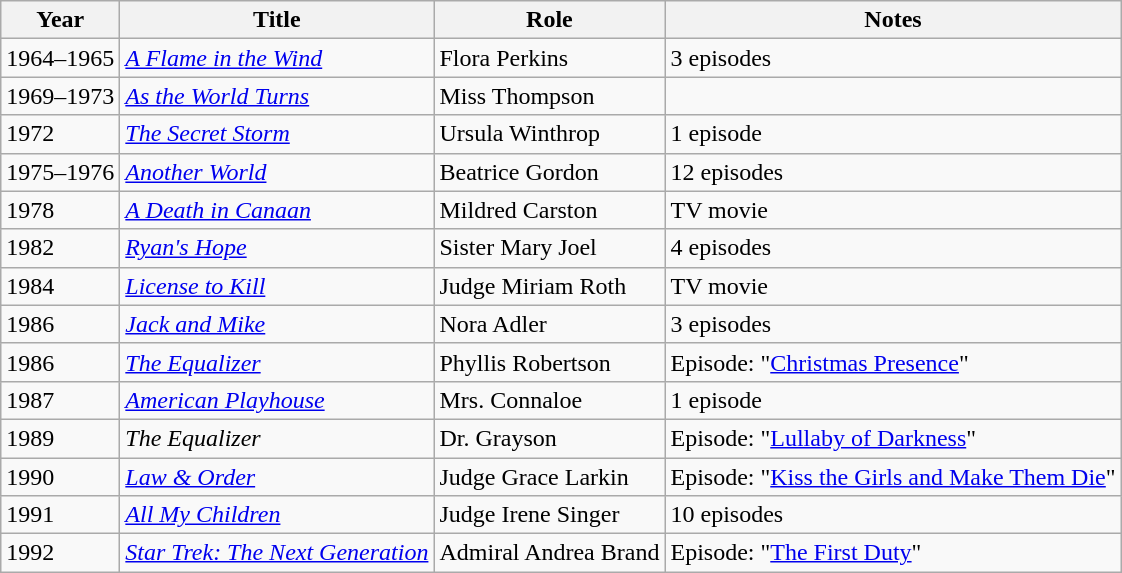<table class="wikitable sortable">
<tr>
<th>Year</th>
<th>Title</th>
<th>Role</th>
<th>Notes</th>
</tr>
<tr>
<td>1964–1965</td>
<td><em><a href='#'>A Flame in the Wind</a></em></td>
<td>Flora Perkins</td>
<td>3 episodes</td>
</tr>
<tr>
<td>1969–1973</td>
<td><em><a href='#'>As the World Turns</a></em></td>
<td>Miss Thompson</td>
<td></td>
</tr>
<tr>
<td>1972</td>
<td><em><a href='#'>The Secret Storm</a></em></td>
<td>Ursula Winthrop</td>
<td>1 episode</td>
</tr>
<tr>
<td>1975–1976</td>
<td><em><a href='#'>Another World</a></em></td>
<td>Beatrice Gordon</td>
<td>12 episodes</td>
</tr>
<tr>
<td>1978</td>
<td><em><a href='#'>A Death in Canaan</a></em></td>
<td>Mildred Carston</td>
<td>TV movie</td>
</tr>
<tr>
<td>1982</td>
<td><em><a href='#'>Ryan's Hope</a></em></td>
<td>Sister Mary Joel</td>
<td>4 episodes</td>
</tr>
<tr>
<td>1984</td>
<td><em><a href='#'>License to Kill</a></em></td>
<td>Judge Miriam Roth</td>
<td>TV movie</td>
</tr>
<tr>
<td>1986</td>
<td><em><a href='#'>Jack and Mike</a></em></td>
<td>Nora Adler</td>
<td>3 episodes</td>
</tr>
<tr>
<td>1986</td>
<td><em><a href='#'>The Equalizer</a></em></td>
<td>Phyllis Robertson</td>
<td>Episode: "<a href='#'>Christmas Presence</a>"</td>
</tr>
<tr>
<td>1987</td>
<td><em><a href='#'>American Playhouse</a></em></td>
<td>Mrs. Connaloe</td>
<td>1 episode</td>
</tr>
<tr>
<td>1989</td>
<td><em>The Equalizer</em></td>
<td>Dr. Grayson</td>
<td>Episode: "<a href='#'>Lullaby of Darkness</a>"</td>
</tr>
<tr>
<td>1990</td>
<td><em><a href='#'>Law & Order</a></em></td>
<td>Judge Grace Larkin</td>
<td>Episode: "<a href='#'>Kiss the Girls and Make Them Die</a>"</td>
</tr>
<tr>
<td>1991</td>
<td><em><a href='#'>All My Children</a></em></td>
<td>Judge Irene Singer</td>
<td>10 episodes</td>
</tr>
<tr>
<td>1992</td>
<td><em><a href='#'>Star Trek: The Next Generation</a></em></td>
<td>Admiral Andrea Brand</td>
<td>Episode: "<a href='#'>The First Duty</a>"</td>
</tr>
</table>
